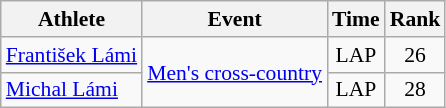<table class="wikitable" style="font-size:90%">
<tr>
<th>Athlete</th>
<th>Event</th>
<th>Time</th>
<th>Rank</th>
</tr>
<tr align=center>
<td align=left><a href='#'>František Lámi</a></td>
<td align=left rowspan=2><a href='#'>Men's cross-country</a></td>
<td>LAP</td>
<td>26</td>
</tr>
<tr align=center>
<td align=left><a href='#'>Michal Lámi</a></td>
<td>LAP</td>
<td>28</td>
</tr>
</table>
